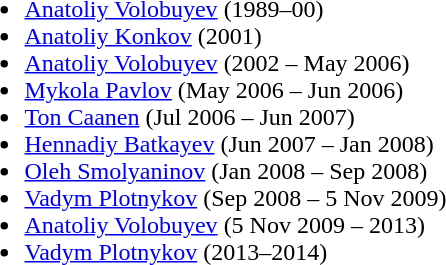<table>
<tr>
<td valign="top"><br><ul><li> <a href='#'>Anatoliy Volobuyev</a> (1989–00)</li><li> <a href='#'>Anatoliy Konkov</a> (2001)</li><li> <a href='#'>Anatoliy Volobuyev</a> (2002 – May 2006)</li><li> <a href='#'>Mykola Pavlov</a> (May 2006 – Jun 2006)</li><li> <a href='#'>Ton Caanen</a> (Jul 2006 – Jun 2007)</li><li> <a href='#'>Hennadiy Batkayev</a> (Jun 2007 – Jan 2008)</li><li> <a href='#'>Oleh Smolyaninov</a> (Jan 2008 – Sep 2008)</li><li> <a href='#'>Vadym Plotnykov</a> (Sep 2008 – 5 Nov 2009)</li><li> <a href='#'>Anatoliy Volobuyev</a> (5 Nov 2009 – 2013)</li><li> <a href='#'>Vadym Plotnykov</a> (2013–2014)</li></ul></td>
</tr>
</table>
